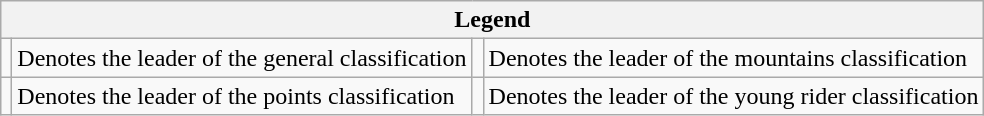<table class="wikitable">
<tr>
<th colspan="4">Legend</th>
</tr>
<tr>
<td></td>
<td>Denotes the leader of the general classification</td>
<td></td>
<td>Denotes the leader of the mountains classification</td>
</tr>
<tr>
<td></td>
<td>Denotes the leader of the points classification</td>
<td></td>
<td>Denotes the leader of the young rider classification</td>
</tr>
</table>
